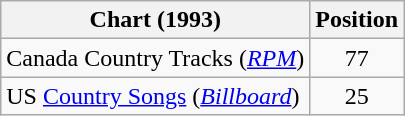<table class="wikitable sortable">
<tr>
<th scope="col">Chart (1993)</th>
<th scope="col">Position</th>
</tr>
<tr>
<td>Canada Country Tracks (<em><a href='#'>RPM</a></em>)</td>
<td align="center">77</td>
</tr>
<tr>
<td>US <a href='#'>Country Songs</a> (<em><a href='#'>Billboard</a></em>)</td>
<td align="center">25</td>
</tr>
</table>
